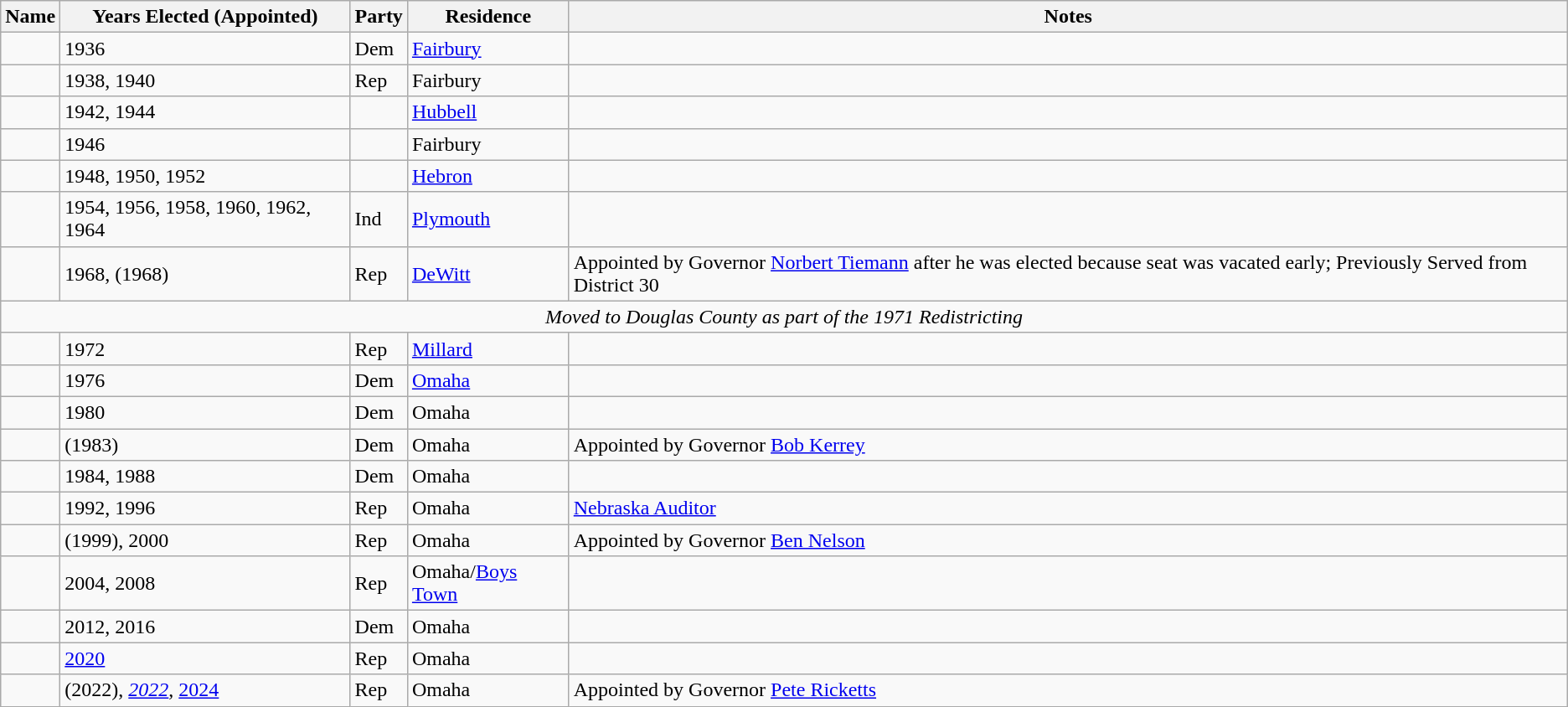<table class="wikitable sortable">
<tr>
<th>Name</th>
<th>Years Elected (Appointed)</th>
<th>Party</th>
<th>Residence</th>
<th>Notes</th>
</tr>
<tr>
<td></td>
<td>1936</td>
<td>Dem</td>
<td><a href='#'>Fairbury</a></td>
<td></td>
</tr>
<tr>
<td></td>
<td>1938, 1940</td>
<td>Rep</td>
<td>Fairbury</td>
<td></td>
</tr>
<tr>
<td></td>
<td>1942, 1944</td>
<td></td>
<td><a href='#'>Hubbell</a></td>
<td></td>
</tr>
<tr>
<td></td>
<td>1946</td>
<td></td>
<td>Fairbury</td>
<td></td>
</tr>
<tr>
<td></td>
<td>1948, 1950, 1952</td>
<td></td>
<td><a href='#'>Hebron</a></td>
<td></td>
</tr>
<tr>
<td></td>
<td>1954, 1956, 1958, 1960, 1962, 1964</td>
<td>Ind</td>
<td><a href='#'>Plymouth</a></td>
<td></td>
</tr>
<tr>
<td></td>
<td>1968, (1968)</td>
<td>Rep</td>
<td><a href='#'>DeWitt</a></td>
<td>Appointed by Governor <a href='#'>Norbert Tiemann</a> after he was elected because seat was vacated early; Previously Served from District 30</td>
</tr>
<tr>
<td colspan=5 style=text-align:center><em>Moved to Douglas County as part of the 1971 Redistricting</em></td>
</tr>
<tr>
<td></td>
<td>1972</td>
<td>Rep</td>
<td><a href='#'>Millard</a></td>
<td></td>
</tr>
<tr>
<td></td>
<td>1976</td>
<td>Dem</td>
<td><a href='#'>Omaha</a></td>
<td></td>
</tr>
<tr>
<td></td>
<td>1980</td>
<td>Dem</td>
<td>Omaha</td>
<td></td>
</tr>
<tr>
<td></td>
<td>(1983)</td>
<td>Dem</td>
<td>Omaha</td>
<td>Appointed by Governor <a href='#'>Bob Kerrey</a></td>
</tr>
<tr>
<td></td>
<td>1984, 1988</td>
<td>Dem</td>
<td>Omaha</td>
<td></td>
</tr>
<tr>
<td></td>
<td>1992, 1996</td>
<td>Rep</td>
<td>Omaha</td>
<td><a href='#'>Nebraska Auditor</a></td>
</tr>
<tr>
<td></td>
<td>(1999), 2000</td>
<td>Rep</td>
<td>Omaha</td>
<td>Appointed by Governor <a href='#'>Ben Nelson</a></td>
</tr>
<tr>
<td></td>
<td>2004, 2008</td>
<td>Rep</td>
<td>Omaha/<a href='#'>Boys Town</a></td>
<td></td>
</tr>
<tr>
<td></td>
<td>2012, 2016</td>
<td>Dem</td>
<td>Omaha</td>
<td></td>
</tr>
<tr>
<td></td>
<td><a href='#'>2020</a></td>
<td>Rep</td>
<td>Omaha</td>
<td></td>
</tr>
<tr>
<td></td>
<td>(2022), <em><a href='#'>2022</a></em>, <a href='#'>2024</a></td>
<td>Rep</td>
<td>Omaha</td>
<td>Appointed by Governor <a href='#'>Pete Ricketts</a></td>
</tr>
</table>
